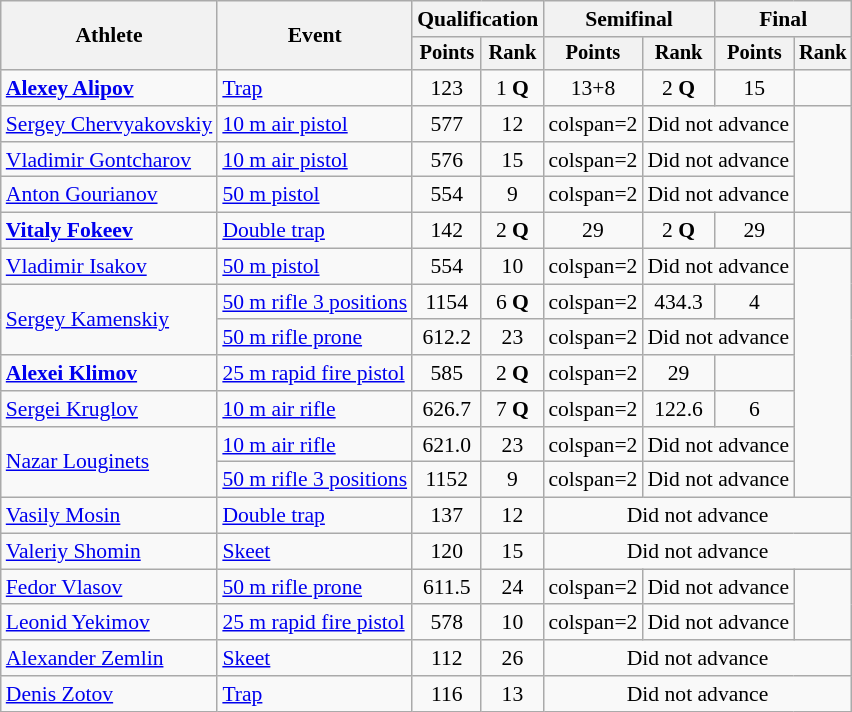<table class="wikitable" style="text-align:center; font-size:90%">
<tr>
<th rowspan=2>Athlete</th>
<th rowspan=2>Event</th>
<th colspan=2>Qualification</th>
<th colspan=2>Semifinal</th>
<th colspan=2>Final</th>
</tr>
<tr style="font-size:95%">
<th>Points</th>
<th>Rank</th>
<th>Points</th>
<th>Rank</th>
<th>Points</th>
<th>Rank</th>
</tr>
<tr>
<td align=left><strong><a href='#'>Alexey Alipov</a></strong></td>
<td align=left><a href='#'>Trap</a></td>
<td>123</td>
<td>1 <strong>Q</strong></td>
<td>13+8</td>
<td>2 <strong>Q</strong></td>
<td>15</td>
<td></td>
</tr>
<tr>
<td align=left><a href='#'>Sergey Chervyakovskiy</a></td>
<td align=left><a href='#'>10 m air pistol</a></td>
<td>577</td>
<td>12</td>
<td>colspan=2 </td>
<td colspan=2>Did not advance</td>
</tr>
<tr>
<td align=left><a href='#'>Vladimir Gontcharov</a></td>
<td align=left><a href='#'>10 m air pistol</a></td>
<td>576</td>
<td>15</td>
<td>colspan=2 </td>
<td colspan=2>Did not advance</td>
</tr>
<tr>
<td align=left><a href='#'>Anton Gourianov</a></td>
<td align=left><a href='#'>50 m pistol</a></td>
<td>554</td>
<td>9</td>
<td>colspan=2 </td>
<td colspan=2>Did not advance</td>
</tr>
<tr>
<td align=left><strong><a href='#'>Vitaly Fokeev</a></strong></td>
<td align=left><a href='#'>Double trap</a></td>
<td>142</td>
<td>2 <strong>Q</strong></td>
<td>29</td>
<td>2 <strong>Q</strong></td>
<td>29</td>
<td></td>
</tr>
<tr>
<td align=left><a href='#'>Vladimir Isakov</a></td>
<td align=left><a href='#'>50 m pistol</a></td>
<td>554</td>
<td>10</td>
<td>colspan=2 </td>
<td colspan=2>Did not advance</td>
</tr>
<tr>
<td rowspan=2 align=left><a href='#'>Sergey Kamenskiy</a></td>
<td align=left><a href='#'>50 m rifle 3 positions</a></td>
<td>1154</td>
<td>6 <strong>Q</strong></td>
<td>colspan=2 </td>
<td>434.3</td>
<td>4</td>
</tr>
<tr>
<td align=left><a href='#'>50 m rifle prone</a></td>
<td>612.2</td>
<td>23</td>
<td>colspan=2 </td>
<td colspan=2>Did not advance</td>
</tr>
<tr>
<td align=left><strong><a href='#'>Alexei Klimov</a></strong></td>
<td align=left><a href='#'>25 m rapid fire pistol</a></td>
<td>585</td>
<td>2 <strong>Q</strong></td>
<td>colspan=2 </td>
<td>29</td>
<td></td>
</tr>
<tr>
<td align=left><a href='#'>Sergei Kruglov</a></td>
<td align=left><a href='#'>10 m air rifle</a></td>
<td>626.7</td>
<td>7 <strong>Q</strong></td>
<td>colspan=2 </td>
<td>122.6</td>
<td>6</td>
</tr>
<tr>
<td rowspan=2 align=left><a href='#'>Nazar Louginets</a></td>
<td align=left><a href='#'>10 m air rifle</a></td>
<td>621.0</td>
<td>23</td>
<td>colspan=2 </td>
<td colspan=2>Did not advance</td>
</tr>
<tr>
<td align=left><a href='#'>50 m rifle 3 positions</a></td>
<td>1152</td>
<td>9</td>
<td>colspan=2 </td>
<td colspan=2>Did not advance</td>
</tr>
<tr>
<td align=left><a href='#'>Vasily Mosin</a></td>
<td align=left><a href='#'>Double trap</a></td>
<td>137</td>
<td>12</td>
<td colspan=4>Did not advance</td>
</tr>
<tr>
<td align=left><a href='#'>Valeriy Shomin</a></td>
<td align=left><a href='#'>Skeet</a></td>
<td>120</td>
<td>15</td>
<td colspan=4>Did not advance</td>
</tr>
<tr>
<td align=left><a href='#'>Fedor Vlasov</a></td>
<td align=left><a href='#'>50 m rifle prone</a></td>
<td>611.5</td>
<td>24</td>
<td>colspan=2 </td>
<td colspan=2>Did not advance</td>
</tr>
<tr>
<td align=left><a href='#'>Leonid Yekimov</a></td>
<td align=left><a href='#'>25 m rapid fire pistol</a></td>
<td>578</td>
<td>10</td>
<td>colspan=2 </td>
<td colspan=2>Did not advance</td>
</tr>
<tr>
<td align=left><a href='#'>Alexander Zemlin</a></td>
<td align=left><a href='#'>Skeet</a></td>
<td>112</td>
<td>26</td>
<td colspan=4>Did not advance</td>
</tr>
<tr>
<td align=left><a href='#'>Denis Zotov</a></td>
<td align=left><a href='#'>Trap</a></td>
<td>116</td>
<td>13</td>
<td colspan=4>Did not advance</td>
</tr>
</table>
